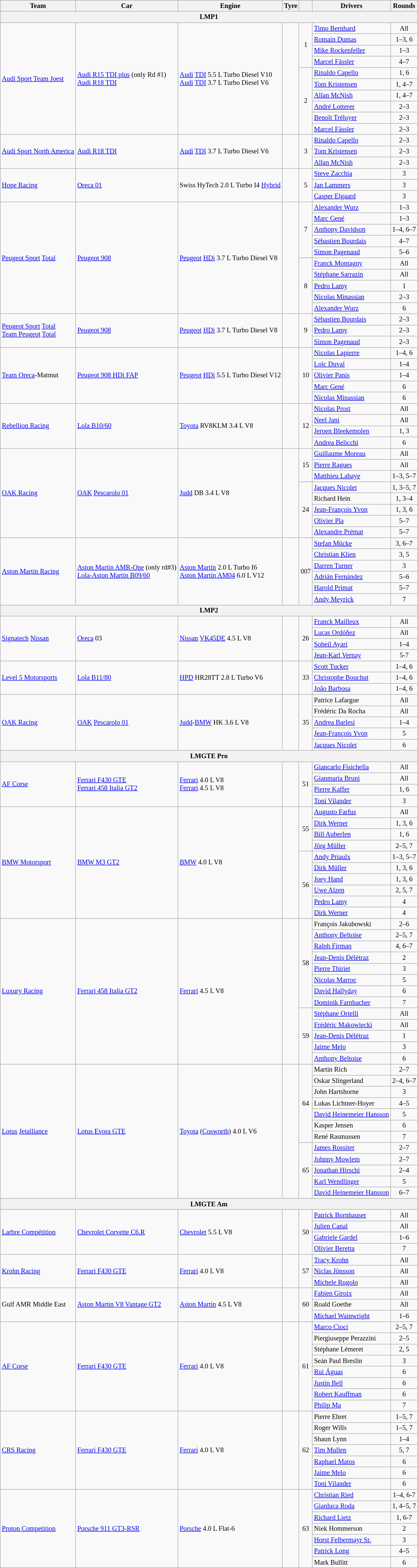<table class="wikitable" style="font-size: 85%">
<tr>
<th>Team</th>
<th>Car</th>
<th>Engine</th>
<th>Tyre</th>
<th></th>
<th>Drivers</th>
<th>Rounds</th>
</tr>
<tr>
<th colspan=7>LMP1</th>
</tr>
<tr>
<td rowspan=10> <a href='#'>Audi Sport Team Joest</a></td>
<td rowspan=10><a href='#'>Audi R15 TDI plus</a> (only Rd #1)<br><a href='#'>Audi R18 TDI</a></td>
<td rowspan=10><a href='#'>Audi</a> <a href='#'>TDI</a> 5.5 L Turbo Diesel V10<br><a href='#'>Audi</a> <a href='#'>TDI</a> 3.7 L Turbo Diesel V6</td>
<td rowspan=10 align="center"></td>
<td rowspan=4 align="center">1</td>
<td> <a href='#'>Timo Bernhard</a></td>
<td align="center">All</td>
</tr>
<tr>
<td> <a href='#'>Romain Dumas</a></td>
<td align="center">1–3, 6</td>
</tr>
<tr>
<td> <a href='#'>Mike Rockenfeller</a></td>
<td align="center">1–3</td>
</tr>
<tr>
<td> <a href='#'>Marcel Fässler</a></td>
<td align="center">4–7</td>
</tr>
<tr>
<td rowspan=6 align="center">2</td>
<td> <a href='#'>Rinaldo Capello</a></td>
<td align="center">1, 6</td>
</tr>
<tr>
<td> <a href='#'>Tom Kristensen</a></td>
<td align="center">1, 4–7</td>
</tr>
<tr>
<td> <a href='#'>Allan McNish</a></td>
<td align="center">1, 4–7</td>
</tr>
<tr>
<td> <a href='#'>André Lotterer</a></td>
<td align="center">2–3</td>
</tr>
<tr>
<td> <a href='#'>Benoît Tréluyer</a></td>
<td align="center">2–3</td>
</tr>
<tr>
<td> <a href='#'>Marcel Fässler</a></td>
<td align="center">2–3</td>
</tr>
<tr>
<td rowspan=3> <a href='#'>Audi Sport North America</a></td>
<td rowspan=3><a href='#'>Audi R18 TDI</a></td>
<td rowspan=3><a href='#'>Audi</a> <a href='#'>TDI</a> 3.7 L Turbo Diesel V6</td>
<td rowspan=3 align="center"></td>
<td rowspan=3 align="center">3</td>
<td> <a href='#'>Rinaldo Capello</a></td>
<td align="center">2–3</td>
</tr>
<tr>
<td> <a href='#'>Tom Kristensen</a></td>
<td align="center">2–3</td>
</tr>
<tr>
<td> <a href='#'>Allan McNish</a></td>
<td align="center">2–3</td>
</tr>
<tr>
<td rowspan=3> <a href='#'>Hope Racing</a></td>
<td rowspan=3><a href='#'>Oreca 01</a></td>
<td rowspan=3>Swiss HyTech 2.0 L Turbo I4 <a href='#'>Hybrid</a></td>
<td rowspan=3 align="center"></td>
<td rowspan=3 align="center">5</td>
<td> <a href='#'>Steve Zacchia</a></td>
<td align="center">3</td>
</tr>
<tr>
<td> <a href='#'>Jan Lammers</a></td>
<td align="center">3</td>
</tr>
<tr>
<td> <a href='#'>Casper Elgaard</a></td>
<td align="center">3</td>
</tr>
<tr>
<td rowspan=10> <a href='#'>Peugeot Sport</a> <a href='#'>Total</a></td>
<td rowspan=10><a href='#'>Peugeot 908</a></td>
<td rowspan=10><a href='#'>Peugeot</a> <a href='#'>HDi</a> 3.7 L Turbo Diesel V8</td>
<td rowspan=10 align="center"></td>
<td rowspan=5 align="center">7</td>
<td> <a href='#'>Alexander Wurz</a></td>
<td align="center">1–3</td>
</tr>
<tr>
<td> <a href='#'>Marc Gené</a></td>
<td align="center">1–3</td>
</tr>
<tr>
<td> <a href='#'>Anthony Davidson</a></td>
<td align="center">1–4, 6–7</td>
</tr>
<tr>
<td> <a href='#'>Sébastien Bourdais</a></td>
<td align="center">4–7</td>
</tr>
<tr>
<td> <a href='#'>Simon Pagenaud</a></td>
<td align="center">5–6</td>
</tr>
<tr>
<td rowspan=5 align="center">8</td>
<td> <a href='#'>Franck Montagny</a></td>
<td align="center">All</td>
</tr>
<tr>
<td> <a href='#'>Stéphane Sarrazin</a></td>
<td align="center">All</td>
</tr>
<tr>
<td> <a href='#'>Pedro Lamy</a></td>
<td align="center">1</td>
</tr>
<tr>
<td> <a href='#'>Nicolas Minassian</a></td>
<td align="center">2–3</td>
</tr>
<tr>
<td> <a href='#'>Alexander Wurz</a></td>
<td align="center">6</td>
</tr>
<tr>
<td rowspan=3> <a href='#'>Peugeot Sport</a> <a href='#'>Total</a><br><a href='#'>Team Peugeot</a> <a href='#'>Total</a></td>
<td rowspan=3><a href='#'>Peugeot 908</a></td>
<td rowspan=3><a href='#'>Peugeot</a> <a href='#'>HDi</a> 3.7 L Turbo Diesel V8</td>
<td rowspan=3 align="center"></td>
<td rowspan=3 align="center">9</td>
<td> <a href='#'>Sébastien Bourdais</a></td>
<td align="center">2–3</td>
</tr>
<tr>
<td> <a href='#'>Pedro Lamy</a></td>
<td align="center">2–3</td>
</tr>
<tr>
<td> <a href='#'>Simon Pagenaud</a></td>
<td align="center">2–3</td>
</tr>
<tr>
<td rowspan=5> <a href='#'>Team Oreca</a>-Matmut</td>
<td rowspan=5><a href='#'>Peugeot 908 HDi FAP</a></td>
<td rowspan=5><a href='#'>Peugeot</a> <a href='#'>HDi</a> 5.5 L Turbo Diesel V12</td>
<td rowspan=5 align="center"></td>
<td rowspan=5 align="center">10</td>
<td> <a href='#'>Nicolas Lapierre</a></td>
<td align="center">1–4, 6</td>
</tr>
<tr>
<td> <a href='#'>Loïc Duval</a></td>
<td align="center">1–4</td>
</tr>
<tr>
<td> <a href='#'>Olivier Panis</a></td>
<td align="center">1–4</td>
</tr>
<tr>
<td> <a href='#'>Marc Gené</a></td>
<td align="center">6</td>
</tr>
<tr>
<td> <a href='#'>Nicolas Minassian</a></td>
<td align="center">6</td>
</tr>
<tr>
<td rowspan=4> <a href='#'>Rebellion Racing</a></td>
<td rowspan=4><a href='#'>Lola B10/60</a></td>
<td rowspan=4><a href='#'>Toyota</a> RV8KLM 3.4 L V8</td>
<td rowspan=4 align="center"></td>
<td rowspan=4 align="center">12</td>
<td> <a href='#'>Nicolas Prost</a></td>
<td align="center">All</td>
</tr>
<tr>
<td> <a href='#'>Neel Jani</a></td>
<td align="center">All</td>
</tr>
<tr>
<td> <a href='#'>Jeroen Bleekemolen</a></td>
<td align="center">1, 3</td>
</tr>
<tr>
<td> <a href='#'>Andrea Belicchi</a></td>
<td align="center">6</td>
</tr>
<tr>
<td rowspan=8> <a href='#'>OAK Racing</a></td>
<td rowspan=8><a href='#'>OAK</a> <a href='#'>Pescarolo 01</a></td>
<td rowspan=8><a href='#'>Judd</a> DB 3.4 L V8</td>
<td rowspan=8 align="center"></td>
<td rowspan=3 align="center">15</td>
<td> <a href='#'>Guillaume Moreau</a></td>
<td align="center">All</td>
</tr>
<tr>
<td> <a href='#'>Pierre Ragues</a></td>
<td align="center">All</td>
</tr>
<tr>
<td> <a href='#'>Matthieu Lahaye</a></td>
<td align="center">1–3, 5–7</td>
</tr>
<tr>
<td rowspan=5 align="center">24</td>
<td> <a href='#'>Jacques Nicolet</a></td>
<td align="center">1, 3–5, 7</td>
</tr>
<tr>
<td> Richard Hein</td>
<td align="center">1, 3–4</td>
</tr>
<tr>
<td> <a href='#'>Jean-François Yvon</a></td>
<td align="center">1, 3, 6</td>
</tr>
<tr>
<td> <a href='#'>Olivier Pla</a></td>
<td align="center">5–7</td>
</tr>
<tr>
<td> <a href='#'>Alexandre Prémat</a></td>
<td align="center">5–7</td>
</tr>
<tr>
<td rowspan=6> <a href='#'>Aston Martin Racing</a></td>
<td rowspan=6><a href='#'>Aston Martin AMR-One</a> (only rd#3)<br><a href='#'>Lola-Aston Martin B09/60</a></td>
<td rowspan=6><a href='#'>Aston Martin</a> 2.0 L Turbo I6<br><a href='#'>Aston Martin AM04</a> 6.0 L V12</td>
<td rowspan=6 align="center"></td>
<td rowspan=6 align="center">007</td>
<td> <a href='#'>Stefan Mücke</a></td>
<td align="center">3, 6–7</td>
</tr>
<tr>
<td> <a href='#'>Christian Klien</a></td>
<td align="center">3, 5</td>
</tr>
<tr>
<td> <a href='#'>Darren Turner</a></td>
<td align="center">3</td>
</tr>
<tr>
<td> <a href='#'>Adrián Fernández</a></td>
<td align="center">5–6</td>
</tr>
<tr>
<td> <a href='#'>Harold Primat</a></td>
<td align="center">5–7</td>
</tr>
<tr>
<td> <a href='#'>Andy Meyrick</a></td>
<td align="center">7</td>
</tr>
<tr>
<th colspan=7>LMP2</th>
</tr>
<tr>
<td rowspan=4> <a href='#'>Signatech</a> <a href='#'>Nissan</a></td>
<td rowspan=4><a href='#'>Oreca</a> 03</td>
<td rowspan=4><a href='#'>Nissan</a> <a href='#'>VK45DE</a> 4.5 L V8</td>
<td rowspan=4 align="center"></td>
<td rowspan=4 align="center">26</td>
<td> <a href='#'>Franck Mailleux</a></td>
<td align="center">All</td>
</tr>
<tr>
<td> <a href='#'>Lucas Ordóñez</a></td>
<td align="center">All</td>
</tr>
<tr>
<td> <a href='#'>Soheil Ayari</a></td>
<td align="center">1–4</td>
</tr>
<tr>
<td> <a href='#'>Jean-Karl Vernay</a></td>
<td align="center">5-7</td>
</tr>
<tr>
<td rowspan=3> <a href='#'>Level 5 Motorsports</a></td>
<td rowspan=3><a href='#'>Lola B11/80</a></td>
<td rowspan=3><a href='#'>HPD</a> HR28TT 2.8 L Turbo V6</td>
<td rowspan=3 align="center"></td>
<td rowspan=3 align="center">33</td>
<td> <a href='#'>Scott Tucker</a></td>
<td align="center">1–4, 6</td>
</tr>
<tr>
<td> <a href='#'>Christophe Bouchut</a></td>
<td align="center">1–4, 6</td>
</tr>
<tr>
<td> <a href='#'>João Barbosa</a></td>
<td align="center">1–4, 6</td>
</tr>
<tr>
<td rowspan=5> <a href='#'>OAK Racing</a></td>
<td rowspan=5><a href='#'>OAK</a> <a href='#'>Pescarolo 01</a></td>
<td rowspan=5><a href='#'>Judd</a>-<a href='#'>BMW</a> HK 3.6 L V8</td>
<td rowspan=5 align="center"></td>
<td rowspan=5 align="center">35</td>
<td> Patrice Lafargue</td>
<td align="center">All</td>
</tr>
<tr>
<td> Frédéric Da Rocha</td>
<td align="center">All</td>
</tr>
<tr>
<td> <a href='#'>Andrea Barlesi</a></td>
<td align="center">1–4</td>
</tr>
<tr>
<td> <a href='#'>Jean-François Yvon</a></td>
<td align="center">5</td>
</tr>
<tr>
<td> <a href='#'>Jacques Nicolet</a></td>
<td align="center">6</td>
</tr>
<tr>
<th colspan=7>LMGTE Pro</th>
</tr>
<tr>
<td rowspan=4> <a href='#'>AF Corse</a></td>
<td rowspan=4><a href='#'>Ferrari F430 GTE</a><br><a href='#'>Ferrari 458 Italia GT2</a></td>
<td rowspan=4><a href='#'>Ferrari</a> 4.0 L V8<br><a href='#'>Ferrari</a> 4.5 L V8</td>
<td rowspan=4 align="center"></td>
<td rowspan=4 align="center">51</td>
<td> <a href='#'>Giancarlo Fisichella</a></td>
<td align="center">All</td>
</tr>
<tr>
<td> <a href='#'>Gianmaria Bruni</a></td>
<td align="center">All</td>
</tr>
<tr>
<td> <a href='#'>Pierre Kaffer</a></td>
<td align="center">1, 6</td>
</tr>
<tr>
<td> <a href='#'>Toni Vilander</a></td>
<td align="center">3</td>
</tr>
<tr>
<td rowspan=10> <a href='#'>BMW Motorsport</a></td>
<td rowspan=10><a href='#'>BMW M3 GT2</a></td>
<td rowspan=10><a href='#'>BMW</a> 4.0 L V8</td>
<td rowspan=10 align="center"></td>
<td rowspan=4 align="center">55</td>
<td> <a href='#'>Augusto Farfus</a></td>
<td align="center">All</td>
</tr>
<tr>
<td> <a href='#'>Dirk Werner</a></td>
<td align="center">1, 3, 6</td>
</tr>
<tr>
<td> <a href='#'>Bill Auberlen</a></td>
<td align="center">1, 6</td>
</tr>
<tr>
<td> <a href='#'>Jörg Müller</a></td>
<td align="center">2–5, 7</td>
</tr>
<tr>
<td rowspan=6 align="center">56</td>
<td> <a href='#'>Andy Priaulx</a></td>
<td align="center">1–3, 5–7</td>
</tr>
<tr>
<td> <a href='#'>Dirk Müller</a></td>
<td align="center">1, 3, 6</td>
</tr>
<tr>
<td> <a href='#'>Joey Hand</a></td>
<td align="center">1, 3, 6</td>
</tr>
<tr>
<td> <a href='#'>Uwe Alzen</a></td>
<td align="center">2, 5, 7</td>
</tr>
<tr>
<td> <a href='#'>Pedro Lamy</a></td>
<td align="center">4</td>
</tr>
<tr>
<td> <a href='#'>Dirk Werner</a></td>
<td align="center">4</td>
</tr>
<tr>
<td rowspan=13> <a href='#'>Luxury Racing</a></td>
<td rowspan=13><a href='#'>Ferrari 458 Italia GT2</a></td>
<td rowspan=13><a href='#'>Ferrari</a> 4.5 L V8</td>
<td rowspan=13 align="center"></td>
<td rowspan=8 align="center">58</td>
<td> François Jakubowski</td>
<td align="center">2–6</td>
</tr>
<tr>
<td> <a href='#'>Anthony Beltoise</a></td>
<td align="center">2–5, 7</td>
</tr>
<tr>
<td> <a href='#'>Ralph Firman</a></td>
<td align="center">4, 6–7</td>
</tr>
<tr>
<td> <a href='#'>Jean-Denis Délétraz</a></td>
<td align="center">2</td>
</tr>
<tr>
<td> <a href='#'>Pierre Thiriet</a></td>
<td align="center">3</td>
</tr>
<tr>
<td> <a href='#'>Nicolas Marroc</a></td>
<td align="center">5</td>
</tr>
<tr>
<td> <a href='#'>David Hallyday</a></td>
<td align="center">6</td>
</tr>
<tr>
<td> <a href='#'>Dominik Farnbacher</a></td>
<td align="center">7</td>
</tr>
<tr>
<td rowspan=5 align="center">59</td>
<td> <a href='#'>Stéphane Ortelli</a></td>
<td align="center">All</td>
</tr>
<tr>
<td> <a href='#'>Frédéric Makowiecki</a></td>
<td align="center">All</td>
</tr>
<tr>
<td> <a href='#'>Jean-Denis Délétraz</a></td>
<td align="center">1</td>
</tr>
<tr>
<td> <a href='#'>Jaime Melo</a></td>
<td align="center">3</td>
</tr>
<tr>
<td> <a href='#'>Anthony Beltoise</a></td>
<td align="center">6</td>
</tr>
<tr>
<td rowspan=12> <a href='#'>Lotus</a> <a href='#'>Jetalliance</a></td>
<td rowspan=12><a href='#'>Lotus Evora GTE</a></td>
<td rowspan=12><a href='#'>Toyota</a> (<a href='#'>Cosworth</a>) 4.0 L V6</td>
<td rowspan=12 align="center"></td>
<td rowspan=7 align="center">64</td>
<td> Martin Rich</td>
<td align="center">2–7</td>
</tr>
<tr>
<td> Oskar Slingerland</td>
<td align="center">2–4, 6–7</td>
</tr>
<tr>
<td> John Hartshorne</td>
<td align="center">3</td>
</tr>
<tr>
<td> Lukas Lichtner-Hoyer</td>
<td align="center">4–5</td>
</tr>
<tr>
<td> <a href='#'>David Heinemeier Hansson</a></td>
<td align="center">5</td>
</tr>
<tr>
<td> Kasper Jensen</td>
<td align="center">6</td>
</tr>
<tr>
<td> René Rasmussen</td>
<td align="center">7</td>
</tr>
<tr>
<td rowspan=5 align="center">65</td>
<td> <a href='#'>James Rossiter</a></td>
<td align="center">2–7</td>
</tr>
<tr>
<td> <a href='#'>Johnny Mowlem</a></td>
<td align="center">2–7</td>
</tr>
<tr>
<td> <a href='#'>Jonathan Hirschi</a></td>
<td align="center">2–4</td>
</tr>
<tr>
<td> <a href='#'>Karl Wendlinger</a></td>
<td align="center">5</td>
</tr>
<tr>
<td> <a href='#'>David Heinemeier Hansson</a></td>
<td align="center">6–7</td>
</tr>
<tr>
<th colspan=7>LMGTE Am</th>
</tr>
<tr>
<td rowspan=4> <a href='#'>Larbre Compétition</a></td>
<td rowspan=4><a href='#'>Chevrolet Corvette C6.R</a></td>
<td rowspan=4><a href='#'>Chevrolet</a> 5.5 L V8</td>
<td rowspan=4 align="center"></td>
<td rowspan=4 align="center">50</td>
<td> <a href='#'>Patrick Bornhauser</a></td>
<td align="center">All</td>
</tr>
<tr>
<td> <a href='#'>Julien Canal</a></td>
<td align="center">All</td>
</tr>
<tr>
<td> <a href='#'>Gabriele Gardel</a></td>
<td align="center">1–6</td>
</tr>
<tr>
<td> <a href='#'>Olivier Beretta</a></td>
<td align="center">7</td>
</tr>
<tr>
<td rowspan=3> <a href='#'>Krohn Racing</a></td>
<td rowspan=3><a href='#'>Ferrari F430 GTE</a></td>
<td rowspan=3><a href='#'>Ferrari</a> 4.0 L V8</td>
<td rowspan=3 align="center"></td>
<td rowspan=3 align="center">57</td>
<td> <a href='#'>Tracy Krohn</a></td>
<td align="center">All</td>
</tr>
<tr>
<td> <a href='#'>Niclas Jönsson</a></td>
<td align="center">All</td>
</tr>
<tr>
<td> <a href='#'>Michele Rugolo</a></td>
<td align="center">All</td>
</tr>
<tr>
<td rowspan=3> Gulf AMR Middle East</td>
<td rowspan=3><a href='#'>Aston Martin V8 Vantage GT2</a></td>
<td rowspan=3><a href='#'>Aston Martin</a> 4.5 L V8</td>
<td rowspan=3 align="center"></td>
<td rowspan=3 align="center">60</td>
<td> <a href='#'>Fabien Giroix</a></td>
<td align="center">All</td>
</tr>
<tr>
<td> Roald Goethe</td>
<td align="center">All</td>
</tr>
<tr>
<td> <a href='#'>Michael Wainwright</a></td>
<td align="center">1–6</td>
</tr>
<tr>
<td rowspan=8> <a href='#'>AF Corse</a></td>
<td rowspan=8><a href='#'>Ferrari F430 GTE</a></td>
<td rowspan=8><a href='#'>Ferrari</a> 4.0 L V8</td>
<td rowspan=8 align="center"></td>
<td rowspan=8 align="center">61</td>
<td> <a href='#'>Marco Cioci</a></td>
<td align="center">2–5, 7</td>
</tr>
<tr>
<td> Piergiuseppe Perazzini</td>
<td align="center">2–5</td>
</tr>
<tr>
<td> Stéphane Lémeret</td>
<td align="center">2, 5</td>
</tr>
<tr>
<td> Seán Paul Breslin</td>
<td align="center">3</td>
</tr>
<tr>
<td> <a href='#'>Rui Águas</a></td>
<td align="center">6</td>
</tr>
<tr>
<td> <a href='#'>Justin Bell</a></td>
<td align="center">6</td>
</tr>
<tr>
<td> <a href='#'>Robert Kauffman</a></td>
<td align="center">6</td>
</tr>
<tr>
<td> <a href='#'>Philip Ma</a></td>
<td align="center">7</td>
</tr>
<tr>
<td rowspan=7> <a href='#'>CRS Racing</a></td>
<td rowspan=7><a href='#'>Ferrari F430 GTE</a></td>
<td rowspan=7><a href='#'>Ferrari</a> 4.0 L V8</td>
<td rowspan=7 align="center"></td>
<td rowspan=7 align="center">62</td>
<td> Pierre Ehret</td>
<td align="center">1–5, 7</td>
</tr>
<tr>
<td> Roger Wills</td>
<td align="center">1–5, 7</td>
</tr>
<tr>
<td> Shaun Lynn</td>
<td align="center">1–4</td>
</tr>
<tr>
<td> <a href='#'>Tim Mullen</a></td>
<td align="center">5, 7</td>
</tr>
<tr>
<td> <a href='#'>Raphael Matos</a></td>
<td align="center">6</td>
</tr>
<tr>
<td> <a href='#'>Jaime Melo</a></td>
<td align="center">6</td>
</tr>
<tr>
<td> <a href='#'>Toni Vilander</a></td>
<td align="center">6</td>
</tr>
<tr>
<td rowspan=7> <a href='#'>Proton Competition</a></td>
<td rowspan=7><a href='#'>Porsche 911 GT3-RSR</a></td>
<td rowspan=7><a href='#'>Porsche</a> 4.0 L Flat-6</td>
<td rowspan=7 align="center"></td>
<td rowspan=7 align="center">63</td>
<td> <a href='#'>Christian Ried</a></td>
<td align="center">1–4, 6-7</td>
</tr>
<tr>
<td> <a href='#'>Gianluca Roda</a></td>
<td align="center">1, 4–5, 7</td>
</tr>
<tr>
<td> <a href='#'>Richard Lietz</a></td>
<td align="center">1, 6-7</td>
</tr>
<tr>
<td> Niek Hommerson</td>
<td align="center">2</td>
</tr>
<tr>
<td> <a href='#'>Horst Felbermayr Sr.</a></td>
<td align="center">3</td>
</tr>
<tr>
<td> <a href='#'>Patrick Long</a></td>
<td align="center">4–5</td>
</tr>
<tr>
<td> Mark Bullitt</td>
<td align="center">6</td>
</tr>
</table>
